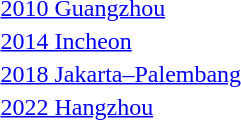<table>
<tr>
<td><a href='#'>2010 Guangzhou</a></td>
<td></td>
<td></td>
<td></td>
</tr>
<tr>
<td><a href='#'>2014 Incheon</a></td>
<td></td>
<td></td>
<td></td>
</tr>
<tr>
<td><a href='#'>2018 Jakarta–Palembang</a></td>
<td></td>
<td></td>
<td></td>
</tr>
<tr>
<td><a href='#'>2022 Hangzhou</a></td>
<td></td>
<td></td>
<td></td>
</tr>
</table>
